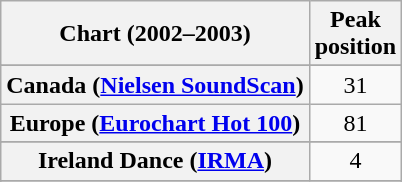<table class="wikitable sortable plainrowheaders" style="text-align:center">
<tr>
<th>Chart (2002–2003)</th>
<th>Peak<br>position</th>
</tr>
<tr>
</tr>
<tr>
<th scope="row">Canada (<a href='#'>Nielsen SoundScan</a>)</th>
<td>31</td>
</tr>
<tr>
<th scope="row">Europe (<a href='#'>Eurochart Hot 100</a>)</th>
<td>81</td>
</tr>
<tr>
</tr>
<tr>
<th scope="row">Ireland Dance (<a href='#'>IRMA</a>)</th>
<td>4</td>
</tr>
<tr>
</tr>
<tr>
</tr>
<tr>
</tr>
<tr>
</tr>
<tr>
</tr>
</table>
